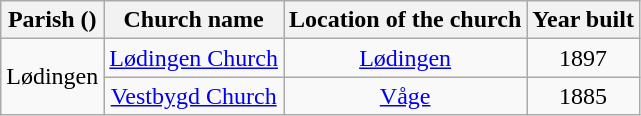<table class="wikitable" style="text-align:center">
<tr>
<th>Parish ()</th>
<th>Church name</th>
<th>Location of the church</th>
<th>Year built</th>
</tr>
<tr>
<td rowspan="2">Lødingen</td>
<td><a href='#'>Lødingen Church</a></td>
<td><a href='#'>Lødingen</a></td>
<td>1897</td>
</tr>
<tr>
<td><a href='#'>Vestbygd Church</a></td>
<td><a href='#'>Våge</a></td>
<td>1885</td>
</tr>
</table>
